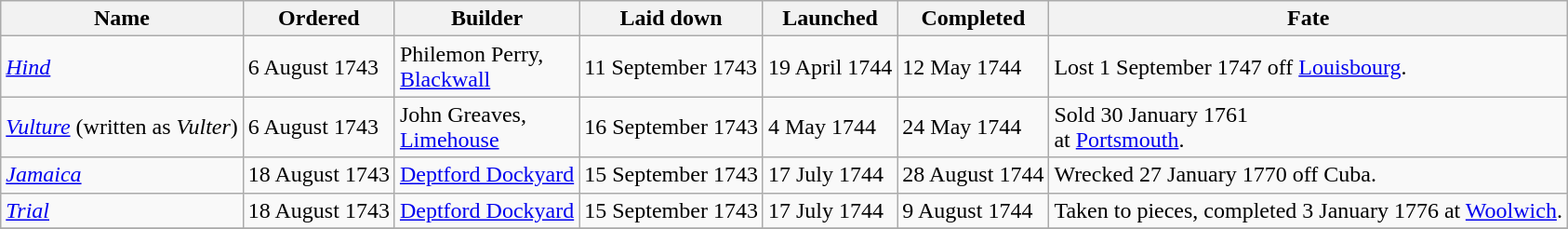<table class="wikitable" style="text-align:left">
<tr>
<th>Name</th>
<th>Ordered</th>
<th>Builder</th>
<th>Laid down</th>
<th>Launched</th>
<th>Completed</th>
<th>Fate</th>
</tr>
<tr>
<td><a href='#'><em>Hind</em></a></td>
<td>6 August 1743</td>
<td>Philemon Perry,<br><a href='#'>Blackwall</a></td>
<td>11 September 1743</td>
<td>19 April 1744</td>
<td>12 May 1744</td>
<td>Lost 1 September 1747 off <a href='#'>Louisbourg</a>.</td>
</tr>
<tr>
<td><a href='#'><em>Vulture</em></a> (written as <em>Vulter</em>)</td>
<td>6 August 1743</td>
<td>John Greaves,<br><a href='#'>Limehouse</a></td>
<td>16 September 1743</td>
<td>4 May 1744</td>
<td>24 May 1744</td>
<td>Sold 30 January 1761 <br>at <a href='#'>Portsmouth</a>.</td>
</tr>
<tr>
<td><a href='#'><em>Jamaica</em></a></td>
<td>18 August 1743</td>
<td><a href='#'>Deptford Dockyard</a></td>
<td>15 September 1743</td>
<td>17 July 1744</td>
<td>28 August 1744</td>
<td>Wrecked 27 January 1770 off Cuba.</td>
</tr>
<tr>
<td><a href='#'><em>Trial</em></a></td>
<td>18 August 1743</td>
<td><a href='#'>Deptford Dockyard</a></td>
<td>15 September 1743</td>
<td>17 July 1744</td>
<td>9 August 1744</td>
<td>Taken to pieces, completed 3 January 1776 at <a href='#'>Woolwich</a>.</td>
</tr>
<tr>
</tr>
</table>
